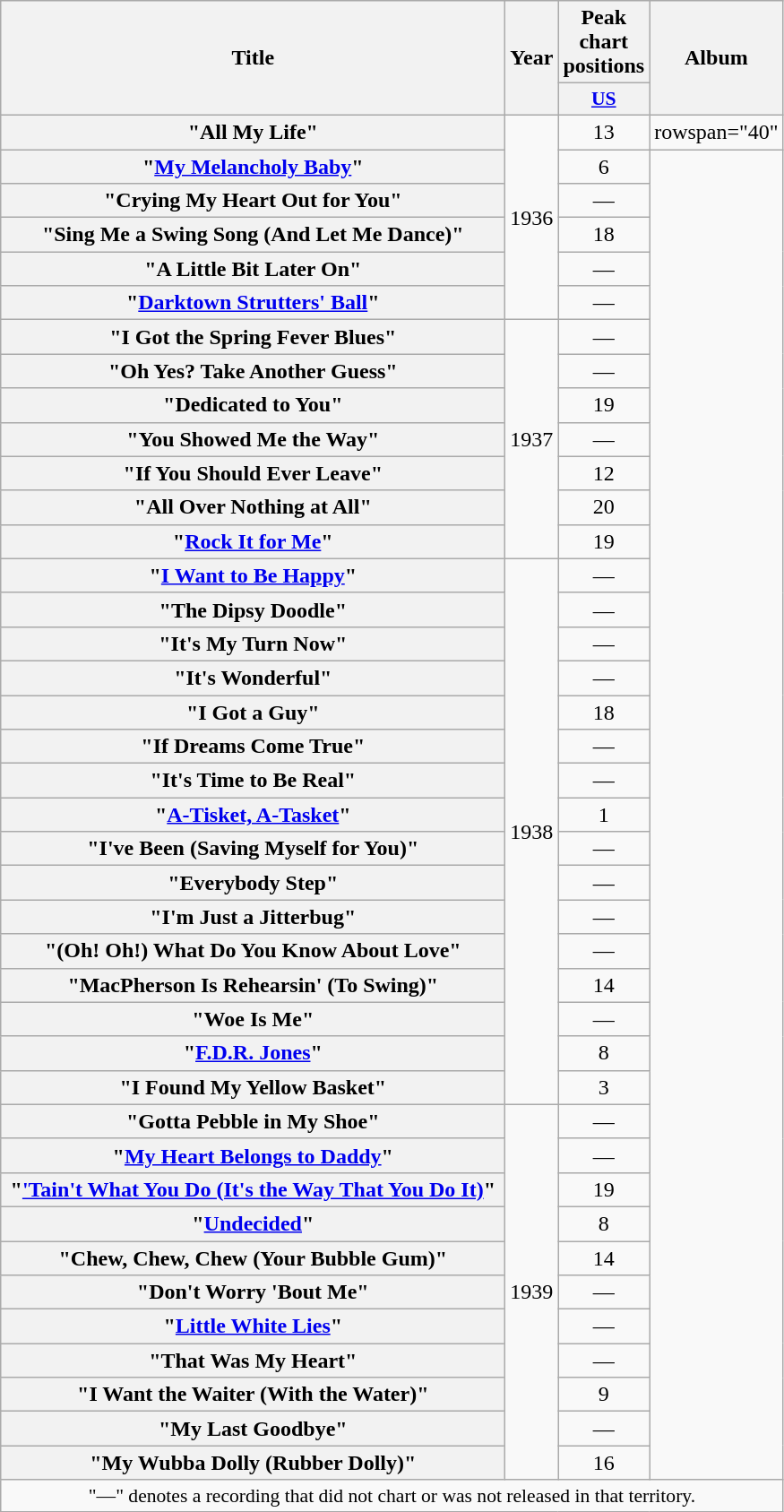<table class="wikitable plainrowheaders" style="text-align:center;" border="1">
<tr>
<th scope="col" rowspan="2" style="width:23em;">Title</th>
<th scope="col" rowspan="2">Year</th>
<th scope="col" colspan="1">Peak<br>chart<br>positions</th>
<th scope="col" rowspan="2">Album</th>
</tr>
<tr>
<th scope="col" style="width:3em;font-size:90%;"><a href='#'>US</a><br></th>
</tr>
<tr>
<th scope="row">"All My Life"<br></th>
<td rowspan="6">1936</td>
<td>13</td>
<td>rowspan="40" </td>
</tr>
<tr>
<th scope="row">"<a href='#'>My Melancholy Baby</a>"<br></th>
<td>6</td>
</tr>
<tr>
<th scope="row">"Crying My Heart Out for You"<br></th>
<td>—</td>
</tr>
<tr>
<th scope="row">"Sing Me a Swing Song (And Let Me Dance)"<br></th>
<td>18</td>
</tr>
<tr>
<th scope="row">"A Little Bit Later On"<br></th>
<td>—</td>
</tr>
<tr>
<th scope="row">"<a href='#'>Darktown Strutters' Ball</a>"<br></th>
<td>—</td>
</tr>
<tr>
<th scope="row">"I Got the Spring Fever Blues"<br></th>
<td rowspan="7">1937</td>
<td>—</td>
</tr>
<tr>
<th scope="row">"Oh Yes? Take Another Guess"<br></th>
<td>—</td>
</tr>
<tr>
<th scope="row">"Dedicated to You"<br></th>
<td>19</td>
</tr>
<tr>
<th scope="row">"You Showed Me the Way"<br></th>
<td>—</td>
</tr>
<tr>
<th scope="row">"If You Should Ever Leave"<br></th>
<td>12</td>
</tr>
<tr>
<th scope="row">"All Over Nothing at All"<br></th>
<td>20</td>
</tr>
<tr>
<th scope="row">"<a href='#'>Rock It for Me</a>"<br></th>
<td>19</td>
</tr>
<tr>
<th scope="row">"<a href='#'>I Want to Be Happy</a>"<br></th>
<td rowspan="16">1938</td>
<td>—</td>
</tr>
<tr>
<th scope="row">"The Dipsy Doodle"<br></th>
<td>—</td>
</tr>
<tr>
<th scope="row">"It's My Turn Now"<br></th>
<td>—</td>
</tr>
<tr>
<th scope="row">"It's Wonderful"<br></th>
<td>—</td>
</tr>
<tr>
<th scope="row">"I Got a Guy"<br></th>
<td>18</td>
</tr>
<tr>
<th scope="row">"If Dreams Come True"<br></th>
<td>—</td>
</tr>
<tr>
<th scope="row">"It's Time to Be Real"<br></th>
<td>—</td>
</tr>
<tr>
<th scope="row">"<a href='#'>A-Tisket, A-Tasket</a>"<br></th>
<td>1</td>
</tr>
<tr>
<th scope="row">"I've Been (Saving Myself for You)"<br></th>
<td>—</td>
</tr>
<tr>
<th scope="row">"Everybody Step"<br></th>
<td>—</td>
</tr>
<tr>
<th scope="row">"I'm Just a Jitterbug"<br></th>
<td>—</td>
</tr>
<tr>
<th scope="row">"(Oh! Oh!) What Do You Know About Love"<br></th>
<td>—</td>
</tr>
<tr>
<th scope="row">"MacPherson Is Rehearsin' (To Swing)"<br></th>
<td>14</td>
</tr>
<tr>
<th scope="row">"Woe Is Me"<br></th>
<td>—</td>
</tr>
<tr>
<th scope="row">"<a href='#'>F.D.R. Jones</a>"<br></th>
<td>8</td>
</tr>
<tr>
<th scope="row">"I Found My Yellow Basket"<br></th>
<td>3</td>
</tr>
<tr>
<th scope="row">"Gotta Pebble in My Shoe"<br></th>
<td rowspan="11">1939</td>
<td>—</td>
</tr>
<tr>
<th scope="row">"<a href='#'>My Heart Belongs to Daddy</a>"<br></th>
<td>—</td>
</tr>
<tr>
<th scope="row">"<a href='#'>'Tain't What You Do (It's the Way That You Do It)</a>"<br></th>
<td>19</td>
</tr>
<tr>
<th scope="row">"<a href='#'>Undecided</a>"<br></th>
<td>8</td>
</tr>
<tr>
<th scope="row">"Chew, Chew, Chew (Your Bubble Gum)"<br></th>
<td>14</td>
</tr>
<tr>
<th scope="row">"Don't Worry 'Bout Me"<br></th>
<td>—</td>
</tr>
<tr>
<th scope="row">"<a href='#'>Little White Lies</a>"<br></th>
<td>—</td>
</tr>
<tr>
<th scope="row">"That Was My Heart"<br></th>
<td>—</td>
</tr>
<tr>
<th scope="row">"I Want the Waiter (With the Water)"<br></th>
<td>9</td>
</tr>
<tr>
<th scope="row">"My Last Goodbye"<br></th>
<td>—</td>
</tr>
<tr>
<th scope="row">"My Wubba Dolly (Rubber Dolly)"<br></th>
<td>16</td>
</tr>
<tr>
<td colspan="4" style="font-size:90%">"—" denotes a recording that did not chart or was not released in that territory.</td>
</tr>
</table>
